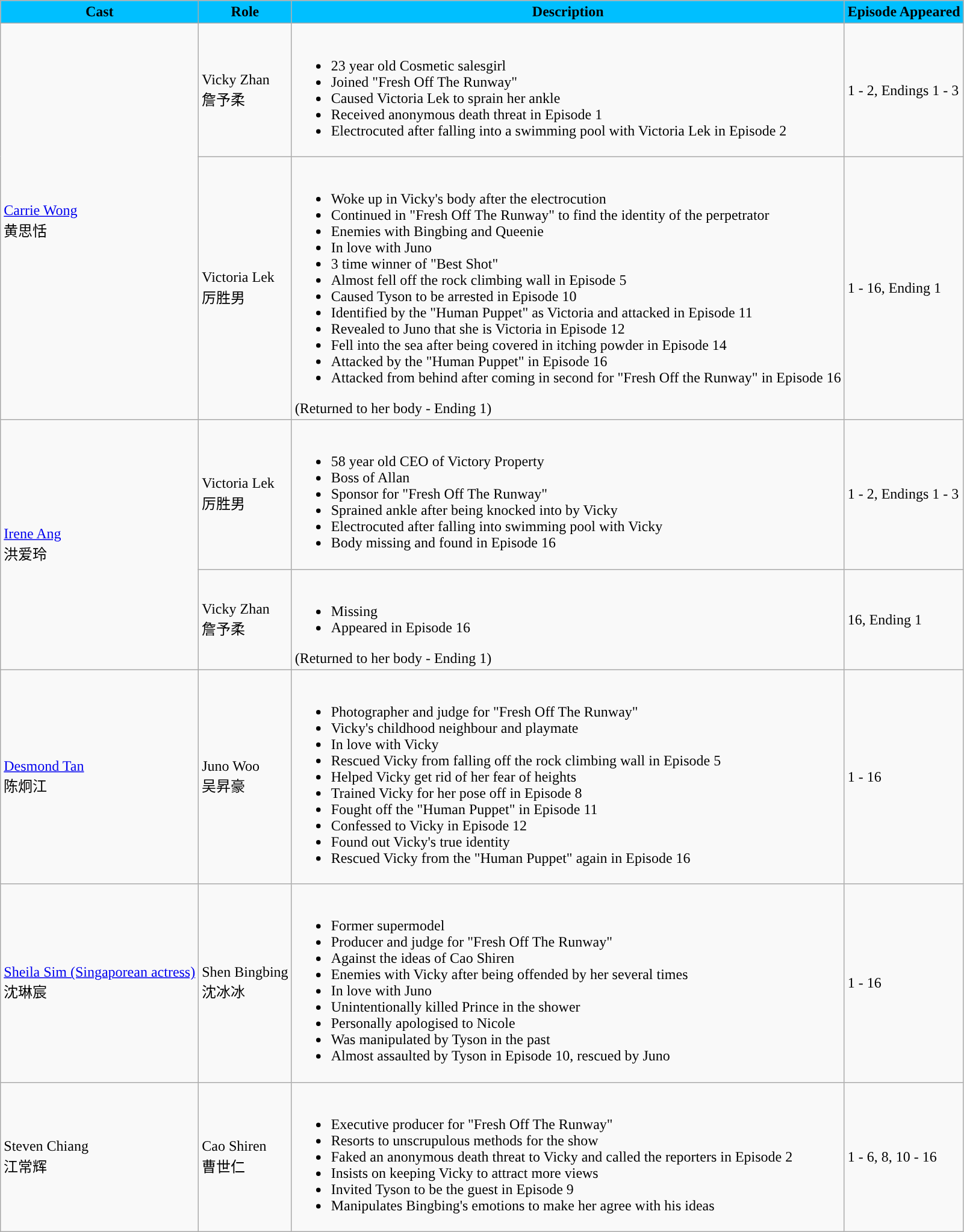<table class="wikitable">
<tr>
<th style="background:#00BFFF;">Cast</th>
<th style="background:#00BFFF;">Role</th>
<th style="background:#00BFFF;">Description</th>
<th style="background:#00BFFF;">Episode Appeared</th>
</tr>
<tr>
<td rowspan="2"><a href='#'>Carrie Wong</a> <br> 黄思恬</td>
<td>Vicky Zhan <br> 詹予柔</td>
<td><br><ul><li>23 year old Cosmetic salesgirl</li><li>Joined "Fresh Off The Runway"</li><li>Caused Victoria Lek to sprain her ankle</li><li>Received anonymous death threat in Episode 1</li><li>Electrocuted after falling into a swimming pool with Victoria Lek in Episode 2</li></ul></td>
<td>1 - 2, Endings 1 - 3</td>
</tr>
<tr>
<td>Victoria Lek <br> 厉胜男</td>
<td><br><ul><li>Woke up in Vicky's body after the electrocution</li><li>Continued in "Fresh Off The Runway" to find the identity of the perpetrator</li><li>Enemies with Bingbing and Queenie</li><li>In love with Juno</li><li>3 time winner of "Best Shot"</li><li>Almost fell off the rock climbing wall in Episode 5</li><li>Caused Tyson to be arrested in Episode 10</li><li>Identified by the "Human Puppet" as Victoria and attacked in Episode 11</li><li>Revealed to Juno that she is Victoria in Episode 12</li><li>Fell into the sea after being covered in itching powder in Episode 14</li><li>Attacked by the "Human Puppet" in Episode 16</li><li>Attacked from behind after coming in second for "Fresh Off the Runway" in Episode 16</li></ul>(Returned to her body - Ending 1)</td>
<td>1 - 16, Ending 1</td>
</tr>
<tr>
<td rowspan="2"><a href='#'>Irene Ang</a> <br> 洪爱玲</td>
<td>Victoria Lek <br> 厉胜男</td>
<td><br><ul><li>58 year old CEO of Victory Property</li><li>Boss of Allan</li><li>Sponsor for "Fresh Off The Runway"</li><li>Sprained ankle after being knocked into by Vicky</li><li>Electrocuted after falling into swimming pool with Vicky</li><li>Body missing and found in Episode 16</li></ul></td>
<td>1 - 2, Endings 1 - 3</td>
</tr>
<tr>
<td>Vicky Zhan <br> 詹予柔</td>
<td><br><ul><li>Missing</li><li>Appeared in Episode 16</li></ul>(Returned to her body - Ending 1)</td>
<td>16, Ending 1</td>
</tr>
<tr>
<td><a href='#'>Desmond Tan</a> <br> 陈炯江</td>
<td>Juno Woo <br> 吴昇豪</td>
<td><br><ul><li>Photographer and judge for "Fresh Off The Runway"</li><li>Vicky's childhood neighbour and playmate</li><li>In love with Vicky</li><li>Rescued Vicky from falling off the rock climbing wall in Episode 5</li><li>Helped Vicky get rid of her fear of heights</li><li>Trained Vicky for her pose off in Episode 8</li><li>Fought off the "Human Puppet" in Episode 11</li><li>Confessed to Vicky in Episode 12</li><li>Found out Vicky's true identity</li><li>Rescued Vicky from the "Human Puppet" again in Episode 16</li></ul></td>
<td>1 - 16</td>
</tr>
<tr>
<td><a href='#'>Sheila Sim (Singaporean actress)</a> <br> 沈琳宸</td>
<td>Shen Bingbing <br> 沈冰冰</td>
<td><br><ul><li>Former supermodel</li><li>Producer and judge for "Fresh Off The Runway"</li><li>Against the ideas of Cao Shiren</li><li>Enemies with Vicky after being offended by her several times</li><li>In love with Juno</li><li>Unintentionally killed Prince in the shower</li><li>Personally apologised to Nicole</li><li>Was manipulated by Tyson in the past</li><li>Almost assaulted by Tyson in Episode 10, rescued by Juno</li></ul></td>
<td>1 - 16</td>
</tr>
<tr>
<td>Steven Chiang <br> 江常辉</td>
<td>Cao Shiren <br> 曹世仁</td>
<td><br><ul><li>Executive producer for "Fresh Off The Runway"</li><li>Resorts to unscrupulous methods for the show</li><li>Faked an anonymous death threat to Vicky and called the reporters in Episode 2</li><li>Insists on keeping Vicky to attract more views</li><li>Invited Tyson to be the guest in Episode 9</li><li>Manipulates Bingbing's emotions to make her agree with his ideas</li></ul></td>
<td>1 - 6, 8, 10 - 16</td>
</tr>
</table>
